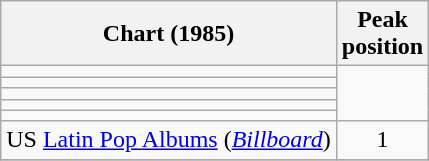<table class="wikitable">
<tr>
<th>Chart (1985)</th>
<th>Peak<br>position</th>
</tr>
<tr>
<td></td>
</tr>
<tr>
<td></td>
</tr>
<tr>
<td></td>
</tr>
<tr>
<td></td>
</tr>
<tr>
<td></td>
</tr>
<tr>
<td>US <a href='#'>Latin Pop Albums</a> (<em><a href='#'>Billboard</a></em>)</td>
<td align="center">1</td>
</tr>
<tr>
</tr>
</table>
